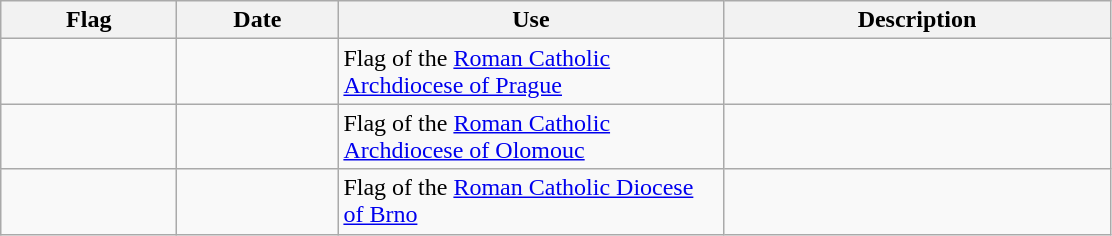<table class="wikitable">
<tr>
<th style="width:110px">Flag</th>
<th style="width:100px">Date</th>
<th style="width:250px">Use</th>
<th style="width:250px">Description</th>
</tr>
<tr>
<td></td>
<td></td>
<td>Flag of the <a href='#'>Roman Catholic Archdiocese of Prague</a></td>
<td></td>
</tr>
<tr>
<td></td>
<td></td>
<td>Flag of the <a href='#'>Roman Catholic Archdiocese of Olomouc</a></td>
<td></td>
</tr>
<tr>
<td></td>
<td></td>
<td>Flag of the <a href='#'>Roman Catholic Diocese of Brno</a></td>
<td></td>
</tr>
</table>
